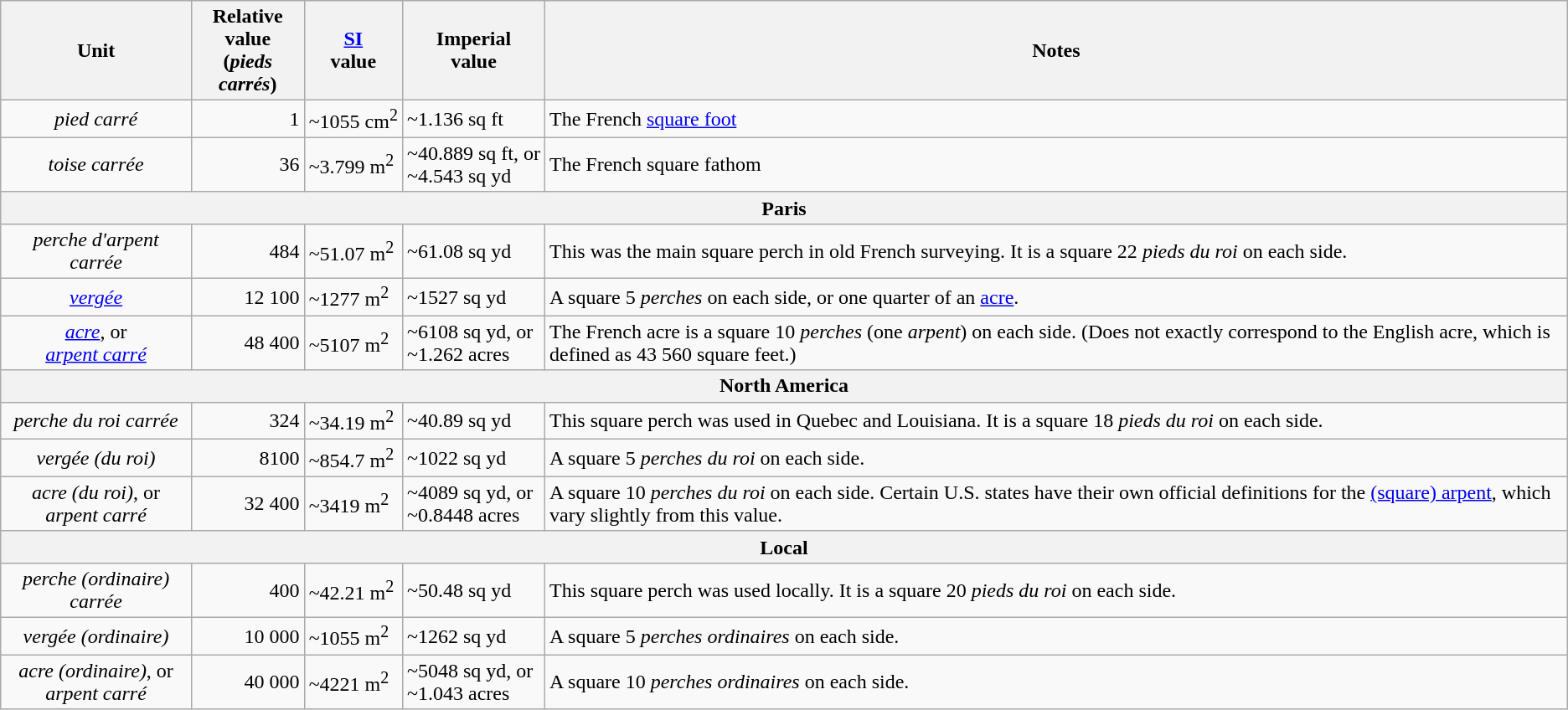<table class="wikitable">
<tr>
<th>Unit</th>
<th>Relative<br>value<br>(<em>pieds carrés</em>)</th>
<th><a href='#'>SI</a><br>value</th>
<th>Imperial<br>value</th>
<th>Notes</th>
</tr>
<tr>
<td align=center><em>pied carré</em></td>
<td align=right>1</td>
<td align=left>~1055 cm<sup>2</sup></td>
<td align=left>~1.136 sq ft</td>
<td>The French <a href='#'>square foot</a></td>
</tr>
<tr>
<td align=center><em>toise carrée</em></td>
<td align=right>36</td>
<td align=left>~3.799 m<sup>2</sup></td>
<td align=left>~40.889 sq ft, or<br>~4.543 sq yd</td>
<td>The French square fathom</td>
</tr>
<tr style="background: #f2f2f2">
<td align=center colspan="6"><strong>Paris</strong></td>
</tr>
<tr>
<td align=center><em>perche d'arpent carrée</em></td>
<td align=right>484</td>
<td align=left>~51.07 m<sup>2</sup></td>
<td align=left>~61.08 sq yd</td>
<td>This was the main square perch in old French surveying. It is a square 22 <em>pieds du roi</em> on each side.</td>
</tr>
<tr>
<td align=center><em><a href='#'>vergée</a></em></td>
<td align=right>12 100</td>
<td align=left>~1277 m<sup>2</sup></td>
<td align=left>~1527 sq yd</td>
<td>A square 5 <em>perches</em> on each side, or one quarter of an <a href='#'>acre</a>.</td>
</tr>
<tr>
<td align=center><em><a href='#'>acre</a></em>, or<br><em><a href='#'>arpent carré</a></em></td>
<td align=right>48 400</td>
<td align=left>~5107 m<sup>2</sup></td>
<td align=left>~6108 sq yd, or<br>~1.262 acres</td>
<td>The French acre is a square 10 <em>perches</em> (one <em>arpent</em>) on each side. (Does not exactly correspond to the English acre, which is defined as 43 560 square feet.)</td>
</tr>
<tr style="background: #f2f2f2">
<td align=center colspan="5"><strong>North America</strong></td>
</tr>
<tr>
<td align=center><em>perche du roi carrée</em></td>
<td align=right>324</td>
<td align=left>~34.19 m<sup>2</sup></td>
<td align=left>~40.89 sq yd</td>
<td>This square perch was used in Quebec and Louisiana. It is a square 18 <em>pieds du roi</em> on each side.</td>
</tr>
<tr>
<td align=center><em>vergée (du roi)</em></td>
<td align=right>8100</td>
<td align=left>~854.7 m<sup>2</sup></td>
<td align=left>~1022 sq yd</td>
<td>A square 5 <em>perches du roi</em> on each side.</td>
</tr>
<tr>
<td align=center><em>acre (du roi)</em>, or<br><em>arpent carré</em></td>
<td align=right>32 400</td>
<td align=left>~3419 m<sup>2</sup></td>
<td align=left>~4089 sq yd, or<br>~0.8448 acres</td>
<td>A square 10 <em>perches du roi</em> on each side. Certain U.S. states have their own official definitions for the <a href='#'>(square) arpent</a>, which vary slightly from this value.</td>
</tr>
<tr style="background: #f2f2f2">
<td align=center colspan="5"><strong>Local</strong></td>
</tr>
<tr>
<td align=center><em>perche (ordinaire) carrée</em></td>
<td align=right>400</td>
<td align=left>~42.21 m<sup>2</sup></td>
<td align=left>~50.48 sq yd</td>
<td>This square perch was used locally. It is a square 20 <em>pieds du roi</em> on each side.</td>
</tr>
<tr>
<td align=center><em>vergée (ordinaire)</em></td>
<td align=right>10 000</td>
<td align=left>~1055 m<sup>2</sup></td>
<td align=left>~1262 sq yd</td>
<td>A square 5 <em>perches ordinaires</em> on each side.</td>
</tr>
<tr>
<td align=center><em>acre (ordinaire)</em>, or<br><em>arpent carré</em></td>
<td align=right>40 000</td>
<td align=left>~4221 m<sup>2</sup></td>
<td align=left>~5048 sq yd, or<br>~1.043 acres</td>
<td>A square 10 <em>perches ordinaires</em> on each side.</td>
</tr>
</table>
